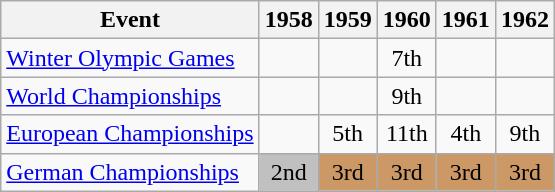<table class="wikitable">
<tr>
<th>Event</th>
<th>1958</th>
<th>1959</th>
<th>1960</th>
<th>1961</th>
<th>1962</th>
</tr>
<tr>
<td><a href='#'>Winter Olympic Games</a></td>
<td></td>
<td></td>
<td align="center">7th</td>
<td></td>
<td></td>
</tr>
<tr>
<td><a href='#'>World Championships</a></td>
<td></td>
<td></td>
<td align="center">9th</td>
<td></td>
<td></td>
</tr>
<tr>
<td><a href='#'>European Championships</a></td>
<td></td>
<td align="center">5th</td>
<td align="center">11th</td>
<td align="center">4th</td>
<td align="center">9th</td>
</tr>
<tr>
<td><a href='#'>German Championships</a></td>
<td align="center" bgcolor="silver">2nd</td>
<td align="center" bgcolor="cc9966">3rd</td>
<td align="center" bgcolor="cc9966">3rd</td>
<td align="center" bgcolor="cc9966">3rd</td>
<td align="center" bgcolor="cc9966">3rd</td>
</tr>
</table>
